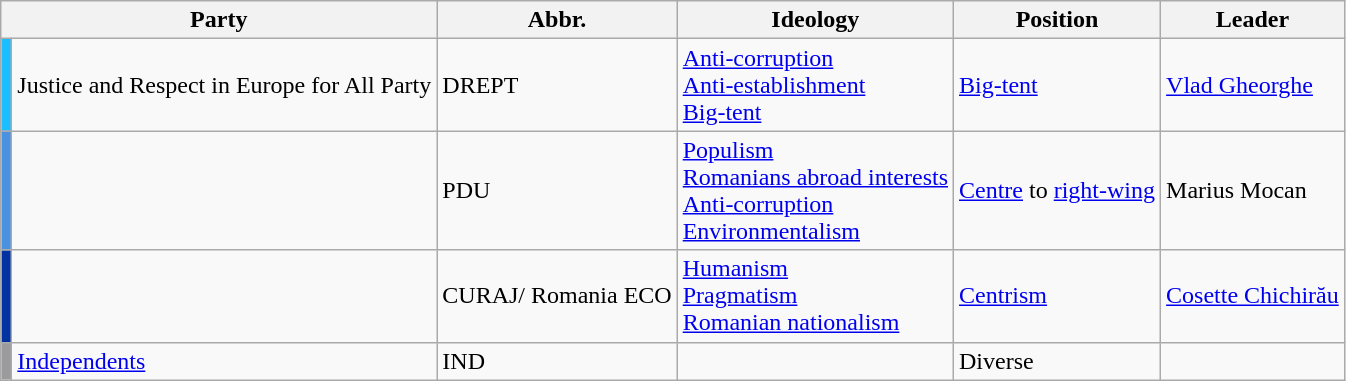<table class="wikitable" style="text-align:left">
<tr>
<th colspan="2">Party</th>
<th>Abbr.</th>
<th>Ideology</th>
<th>Position</th>
<th>Leader</th>
</tr>
<tr>
<td style="background:#1bbfff;"></td>
<td>Justice and Respect in Europe for All Party</td>
<td>DREPT</td>
<td><a href='#'>Anti-corruption</a><br><a href='#'>Anti-establishment</a><br><a href='#'>Big-tent</a></td>
<td><a href='#'>Big-tent</a></td>
<td><a href='#'>Vlad Gheorghe</a></td>
</tr>
<tr>
<td style="background:#4b91e1;"></td>
<td></td>
<td>PDU</td>
<td><a href='#'>Populism</a><br><a href='#'>Romanians abroad interests</a><br><a href='#'>Anti-corruption</a><br><a href='#'>Environmentalism</a></td>
<td><a href='#'>Centre</a> to <a href='#'>right-wing</a></td>
<td>Marius Mocan</td>
</tr>
<tr>
<td style="background:#0033a1;"></td>
<td></td>
<td>CURAJ/ Romania ECO</td>
<td><a href='#'>Humanism</a><br><a href='#'>Pragmatism</a><br><a href='#'>Romanian nationalism</a></td>
<td><a href='#'>Centrism</a></td>
<td><a href='#'>Cosette Chichirău</a></td>
</tr>
<tr>
<td style="background:#9b9b9e;"></td>
<td><a href='#'>Independents</a></td>
<td>IND</td>
<td></td>
<td>Diverse</td>
<td></td>
</tr>
</table>
